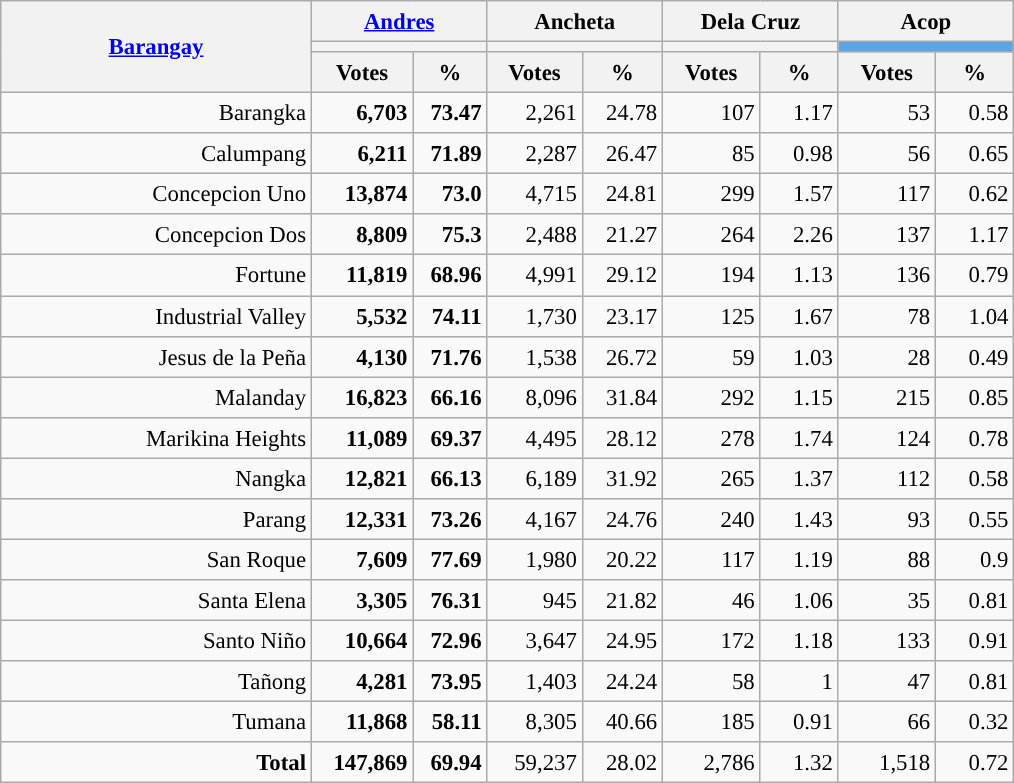<table class="wikitable collapsible collapsed" style="text-align:right; font-size:95%; line-height:20px;">
<tr>
<th rowspan="3" width="200"><a href='#'>Barangay</a></th>
<th colspan="2" width="110"><a href='#'>Andres</a></th>
<th colspan="2" width="110">Ancheta</th>
<th colspan="2" width="110">Dela Cruz</th>
<th colspan="2" width="110">Acop</th>
</tr>
<tr>
<th colspan="2" style="background:"></th>
<th colspan="2" style="background:"></th>
<th colspan="2" style="background:"></th>
<th colspan="2" style="background:#5da4e3;"></th>
</tr>
<tr>
<th>Votes</th>
<th>%</th>
<th>Votes</th>
<th>%</th>
<th>Votes</th>
<th>%</th>
<th>Votes</th>
<th>%</th>
</tr>
<tr>
<td>Barangka</td>
<td style="background:#"><strong>6,703</strong></td>
<td style="background:#"><strong>73.47</strong></td>
<td>2,261</td>
<td>24.78</td>
<td>107</td>
<td>1.17</td>
<td>53</td>
<td>0.58</td>
</tr>
<tr>
<td>Calumpang</td>
<td style="background:#"><strong>6,211</strong></td>
<td style="background:#"><strong>71.89</strong></td>
<td>2,287</td>
<td>26.47</td>
<td>85</td>
<td>0.98</td>
<td>56</td>
<td>0.65</td>
</tr>
<tr>
<td>Concepcion Uno</td>
<td style="background:#"><strong>13,874</strong></td>
<td style="background:#"><strong>73.0</strong></td>
<td>4,715</td>
<td>24.81</td>
<td>299</td>
<td>1.57</td>
<td>117</td>
<td>0.62</td>
</tr>
<tr>
<td>Concepcion Dos</td>
<td style="background:#"><strong>8,809</strong></td>
<td style="background:#"><strong>75.3</strong></td>
<td>2,488</td>
<td>21.27</td>
<td>264</td>
<td>2.26</td>
<td>137</td>
<td>1.17</td>
</tr>
<tr>
<td>Fortune</td>
<td style="background:#"><strong>11,819</strong></td>
<td style="background:#"><strong>68.96</strong></td>
<td>4,991</td>
<td>29.12</td>
<td>194</td>
<td>1.13</td>
<td>136</td>
<td>0.79</td>
</tr>
<tr>
<td>Industrial Valley</td>
<td style="background:#"><strong>5,532</strong></td>
<td style="background:#"><strong>74.11</strong></td>
<td>1,730</td>
<td>23.17</td>
<td>125</td>
<td>1.67</td>
<td>78</td>
<td>1.04</td>
</tr>
<tr>
<td>Jesus de la Peña</td>
<td style="background:#"><strong>4,130</strong></td>
<td style="background:#"><strong>71.76</strong></td>
<td>1,538</td>
<td>26.72</td>
<td>59</td>
<td>1.03</td>
<td>28</td>
<td>0.49</td>
</tr>
<tr>
<td>Malanday</td>
<td style="background:#"><strong>16,823</strong></td>
<td style="background:#"><strong>66.16</strong></td>
<td>8,096</td>
<td>31.84</td>
<td>292</td>
<td>1.15</td>
<td>215</td>
<td>0.85</td>
</tr>
<tr>
<td>Marikina Heights</td>
<td style="background:#"><strong>11,089</strong></td>
<td style="background:#"><strong>69.37</strong></td>
<td>4,495</td>
<td>28.12</td>
<td>278</td>
<td>1.74</td>
<td>124</td>
<td>0.78</td>
</tr>
<tr>
<td>Nangka</td>
<td style="background:#"><strong>12,821</strong></td>
<td style="background:#"><strong>66.13</strong></td>
<td>6,189</td>
<td>31.92</td>
<td>265</td>
<td>1.37</td>
<td>112</td>
<td>0.58</td>
</tr>
<tr>
<td>Parang</td>
<td style="background:#"><strong>12,331</strong></td>
<td style="background:#"><strong>73.26</strong></td>
<td>4,167</td>
<td>24.76</td>
<td>240</td>
<td>1.43</td>
<td>93</td>
<td>0.55</td>
</tr>
<tr>
<td>San Roque</td>
<td style="background:#"><strong>7,609</strong></td>
<td style="background:#"><strong>77.69</strong></td>
<td>1,980</td>
<td>20.22</td>
<td>117</td>
<td>1.19</td>
<td>88</td>
<td>0.9</td>
</tr>
<tr>
<td>Santa Elena</td>
<td style="background:#"><strong>3,305</strong></td>
<td style="background:#"><strong>76.31</strong></td>
<td>945</td>
<td>21.82</td>
<td>46</td>
<td>1.06</td>
<td>35</td>
<td>0.81</td>
</tr>
<tr>
<td>Santo Niño</td>
<td style="background:#"><strong>10,664</strong></td>
<td style="background:#"><strong>72.96</strong></td>
<td>3,647</td>
<td>24.95</td>
<td>172</td>
<td>1.18</td>
<td>133</td>
<td>0.91</td>
</tr>
<tr>
<td>Tañong</td>
<td style="background:#"><strong>4,281</strong></td>
<td style="background:#"><strong>73.95</strong></td>
<td>1,403</td>
<td>24.24</td>
<td>58</td>
<td>1</td>
<td>47</td>
<td>0.81</td>
</tr>
<tr>
<td>Tumana</td>
<td style="background:#"><strong>11,868</strong></td>
<td style="background:#"><strong>58.11</strong></td>
<td>8,305</td>
<td>40.66</td>
<td>185</td>
<td>0.91</td>
<td>66</td>
<td>0.32</td>
</tr>
<tr>
<td><strong>Total</strong></td>
<td style="background:#"><strong>147,869</strong></td>
<td style="background:#"><strong>69.94</strong></td>
<td>59,237</td>
<td>28.02</td>
<td>2,786</td>
<td>1.32</td>
<td>1,518</td>
<td>0.72</td>
</tr>
</table>
